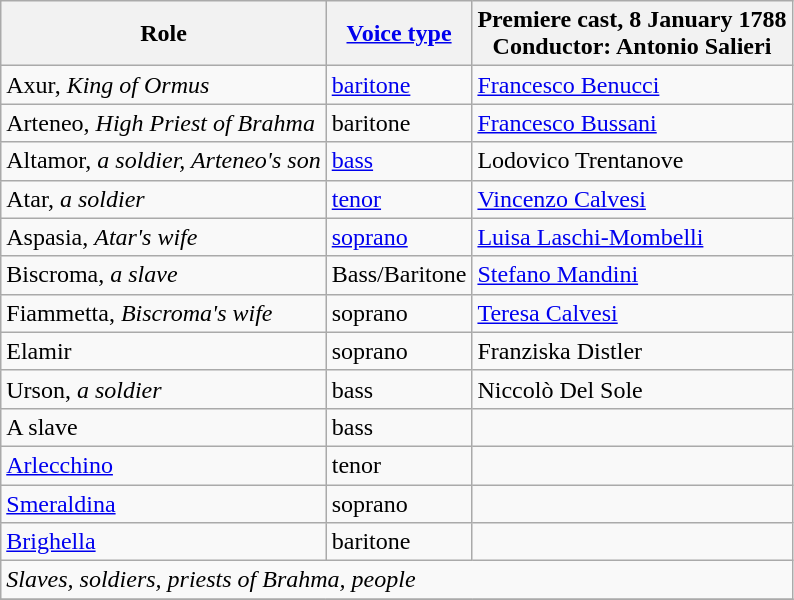<table class="wikitable">
<tr>
<th>Role</th>
<th><a href='#'>Voice type</a></th>
<th>Premiere cast, 8 January 1788<br>Conductor: Antonio Salieri</th>
</tr>
<tr>
<td>Axur, <em>King of Ormus</em></td>
<td><a href='#'>baritone</a></td>
<td><a href='#'>Francesco Benucci</a></td>
</tr>
<tr>
<td>Arteneo, <em>High Priest of Brahma</em></td>
<td>baritone</td>
<td><a href='#'>Francesco Bussani</a></td>
</tr>
<tr>
<td>Altamor, <em>a soldier, Arteneo's son</em></td>
<td><a href='#'>bass</a></td>
<td>Lodovico Trentanove</td>
</tr>
<tr>
<td>Atar, <em>a soldier</em></td>
<td><a href='#'>tenor</a></td>
<td><a href='#'>Vincenzo Calvesi</a></td>
</tr>
<tr>
<td>Aspasia, <em>Atar's wife</em></td>
<td><a href='#'>soprano</a></td>
<td><a href='#'>Luisa Laschi-Mombelli</a></td>
</tr>
<tr>
<td>Biscroma, <em>a slave</em></td>
<td>Bass/Baritone</td>
<td><a href='#'>Stefano Mandini</a></td>
</tr>
<tr>
<td>Fiammetta, <em>Biscroma's wife</em></td>
<td>soprano</td>
<td><a href='#'>Teresa Calvesi</a></td>
</tr>
<tr>
<td>Elamir</td>
<td>soprano</td>
<td>Franziska Distler</td>
</tr>
<tr>
<td>Urson, <em>a soldier</em></td>
<td>bass</td>
<td>Niccolò Del Sole</td>
</tr>
<tr>
<td>A slave</td>
<td>bass</td>
<td></td>
</tr>
<tr>
<td><a href='#'>Arlecchino</a></td>
<td>tenor</td>
<td></td>
</tr>
<tr>
<td><a href='#'>Smeraldina</a></td>
<td>soprano</td>
<td></td>
</tr>
<tr>
<td><a href='#'>Brighella</a></td>
<td>baritone</td>
<td></td>
</tr>
<tr>
<td colspan="3"><em>Slaves, soldiers, priests of Brahma, people</em></td>
</tr>
<tr>
</tr>
</table>
